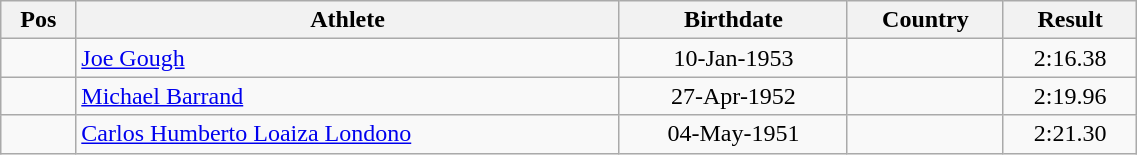<table class="wikitable"  style="text-align:center; width:60%;">
<tr>
<th>Pos</th>
<th>Athlete</th>
<th>Birthdate</th>
<th>Country</th>
<th>Result</th>
</tr>
<tr>
<td align=center></td>
<td align=left><a href='#'>Joe Gough</a></td>
<td>10-Jan-1953</td>
<td align=left></td>
<td>2:16.38</td>
</tr>
<tr>
<td align=center></td>
<td align=left><a href='#'>Michael Barrand</a></td>
<td>27-Apr-1952</td>
<td align=left></td>
<td>2:19.96</td>
</tr>
<tr>
<td align=center></td>
<td align=left><a href='#'>Carlos Humberto Loaiza Londono</a></td>
<td>04-May-1951</td>
<td align=left></td>
<td>2:21.30</td>
</tr>
</table>
